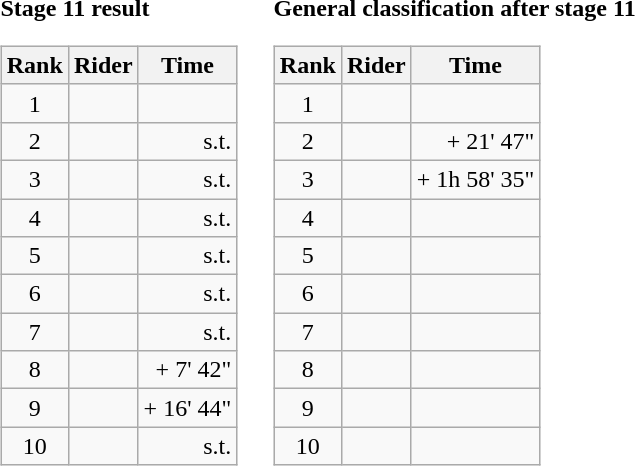<table>
<tr>
<td><strong>Stage 11 result</strong><br><table class="wikitable">
<tr>
<th scope="col">Rank</th>
<th scope="col">Rider</th>
<th scope="col">Time</th>
</tr>
<tr>
<td style="text-align:center;">1</td>
<td></td>
<td style="text-align:right;"></td>
</tr>
<tr>
<td style="text-align:center;">2</td>
<td></td>
<td style="text-align:right;">s.t.</td>
</tr>
<tr>
<td style="text-align:center;">3</td>
<td></td>
<td style="text-align:right;">s.t.</td>
</tr>
<tr>
<td style="text-align:center;">4</td>
<td></td>
<td style="text-align:right;">s.t.</td>
</tr>
<tr>
<td style="text-align:center;">5</td>
<td></td>
<td style="text-align:right;">s.t.</td>
</tr>
<tr>
<td style="text-align:center;">6</td>
<td></td>
<td style="text-align:right;">s.t.</td>
</tr>
<tr>
<td style="text-align:center;">7</td>
<td></td>
<td style="text-align:right;">s.t.</td>
</tr>
<tr>
<td style="text-align:center;">8</td>
<td></td>
<td style="text-align:right;">+ 7' 42"</td>
</tr>
<tr>
<td style="text-align:center;">9</td>
<td></td>
<td style="text-align:right;">+ 16' 44"</td>
</tr>
<tr>
<td style="text-align:center;">10</td>
<td></td>
<td style="text-align:right;">s.t.</td>
</tr>
</table>
</td>
<td></td>
<td><strong>General classification after stage 11</strong><br><table class="wikitable">
<tr>
<th scope="col">Rank</th>
<th scope="col">Rider</th>
<th scope="col">Time</th>
</tr>
<tr>
<td style="text-align:center;">1</td>
<td></td>
<td style="text-align:right;"></td>
</tr>
<tr>
<td style="text-align:center;">2</td>
<td></td>
<td style="text-align:right;">+ 21' 47"</td>
</tr>
<tr>
<td style="text-align:center;">3</td>
<td></td>
<td style="text-align:right;">+ 1h 58' 35"</td>
</tr>
<tr>
<td style="text-align:center;">4</td>
<td></td>
<td></td>
</tr>
<tr>
<td style="text-align:center;">5</td>
<td></td>
<td></td>
</tr>
<tr>
<td style="text-align:center;">6</td>
<td></td>
<td></td>
</tr>
<tr>
<td style="text-align:center;">7</td>
<td></td>
<td></td>
</tr>
<tr>
<td style="text-align:center;">8</td>
<td></td>
<td></td>
</tr>
<tr>
<td style="text-align:center;">9</td>
<td></td>
<td></td>
</tr>
<tr>
<td style="text-align:center;">10</td>
<td></td>
<td></td>
</tr>
</table>
</td>
</tr>
</table>
